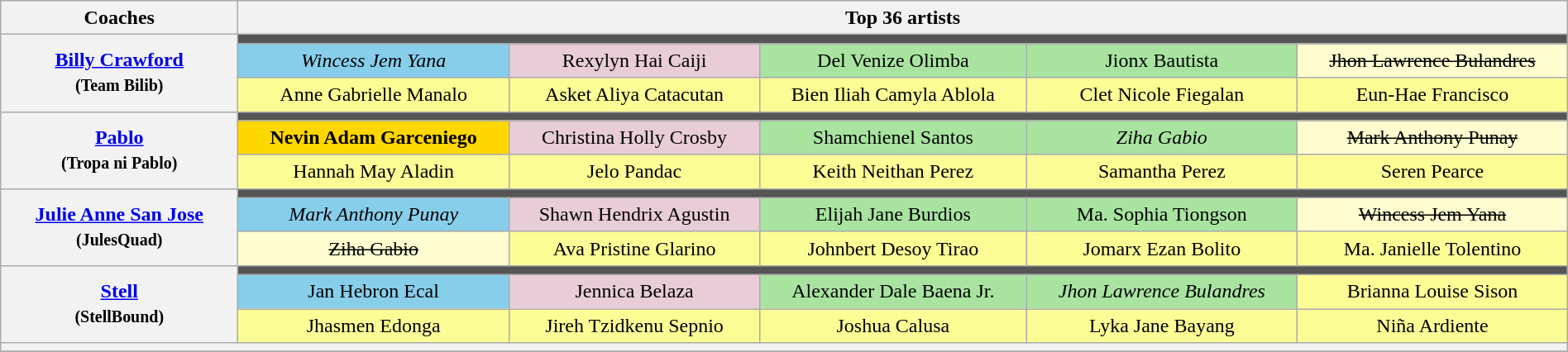<table class="wikitable" style="text-align:center; line-height:20px; width:100%;">
<tr>
<th scope="col" width="15%">Coaches</th>
<th colspan="5" scope="col" width="84%">Top 36 artists</th>
</tr>
<tr>
<th rowspan="3" width="15%"><a href='#'>Billy Crawford</a> <br> <small>(Team Bilib)</small></th>
<td colspan="5" style="background:#555555;"></td>
</tr>
<tr>
<td style="background:skyblue"><em>Wincess Jem Yana</em></td>
<td style="background:#E8CCD7">Rexylyn Hai Caiji</td>
<td style="background:#A8E4A0">Del Venize Olimba</td>
<td style="background:#A8E4A0">Jionx Bautista</td>
<td style="background:#FFFDD0"><s>Jhon Lawrence Bulandres</s></td>
</tr>
<tr>
<td style="background:#FDFD96">Anne Gabrielle Manalo</td>
<td style="background:#FDFD96">Asket Aliya Catacutan</td>
<td style="background:#FDFD96">Bien Iliah Camyla Ablola</td>
<td style="background:#FDFD96">Clet Nicole Fiegalan</td>
<td style="background:#FDFD96">Eun-Hae Francisco</td>
</tr>
<tr>
<th rowspan="3"><a href='#'>Pablo</a> <br> <small>(Tropa ni Pablo)</small></th>
<td colspan="5" style="background:#555555;"></td>
</tr>
<tr>
<td style="background:gold"><strong>Nevin Adam Garceniego</strong></td>
<td style="background:#E8CCD7">Christina Holly Crosby</td>
<td style="background:#A8E4A0">Shamchienel Santos</td>
<td style="background:#A8E4A0"><em>Ziha Gabio</em></td>
<td style="background:#FFFDD0"><s>Mark Anthony Punay</s></td>
</tr>
<tr>
<td style="background:#FDFD96">Hannah May Aladin</td>
<td style="background:#FDFD96">Jelo Pandac</td>
<td style="background:#FDFD96">Keith Neithan Perez</td>
<td style="background:#FDFD96">Samantha Perez</td>
<td style="background:#FDFD96">Seren Pearce</td>
</tr>
<tr>
<th rowspan="3"><a href='#'>Julie Anne San Jose</a> <br> <small>(JulesQuad)</small></th>
<td colspan="5" style="background:#555555;"></td>
</tr>
<tr>
<td style="background:skyblue"><em>Mark Anthony Punay</em></td>
<td style="background:#E8CCD7">Shawn Hendrix Agustin</td>
<td style="background:#A8E4A0">Elijah Jane Burdios</td>
<td style="background:#A8E4A0">Ma. Sophia Tiongson</td>
<td style="background:#FFFDD0"><s>Wincess Jem Yana</s></td>
</tr>
<tr>
<td style="background:#FFFDD0"><s>Ziha Gabio</s></td>
<td style="background:#FDFD96">Ava Pristine Glarino</td>
<td style="background:#FDFD96">Johnbert Desoy Tirao</td>
<td style="background:#FDFD96">Jomarx Ezan Bolito</td>
<td style="background:#FDFD96">Ma. Janielle Tolentino</td>
</tr>
<tr>
<th rowspan="3"><a href='#'>Stell</a> <br> <small>(StellBound)</small></th>
<td colspan="5" style="background:#555555;"></td>
</tr>
<tr>
<td style="background:skyblue">Jan Hebron Ecal</td>
<td style="background:#E8CCD7">Jennica Belaza</td>
<td style="background:#A8E4A0">Alexander Dale Baena Jr.</td>
<td style="background:#A8E4A0"><em>Jhon Lawrence Bulandres</em></td>
<td style="background:#FDFD96">Brianna Louise Sison</td>
</tr>
<tr>
<td style="background:#FDFD96">Jhasmen Edonga</td>
<td style="background:#FDFD96">Jireh Tzidkenu Sepnio</td>
<td style="background:#FDFD96">Joshua Calusa</td>
<td style="background:#FDFD96">Lyka Jane Bayang</td>
<td style="background:#FDFD96">Niña Ardiente</td>
</tr>
<tr>
<th colspan="6" style="font-size:90%; line-height:12px;"></th>
</tr>
<tr>
</tr>
</table>
